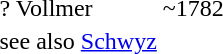<table>
<tr>
<td>? Vollmer</td>
<td>~1782</td>
</tr>
<tr>
<td>see also <a href='#'>Schwyz</a></td>
</tr>
</table>
